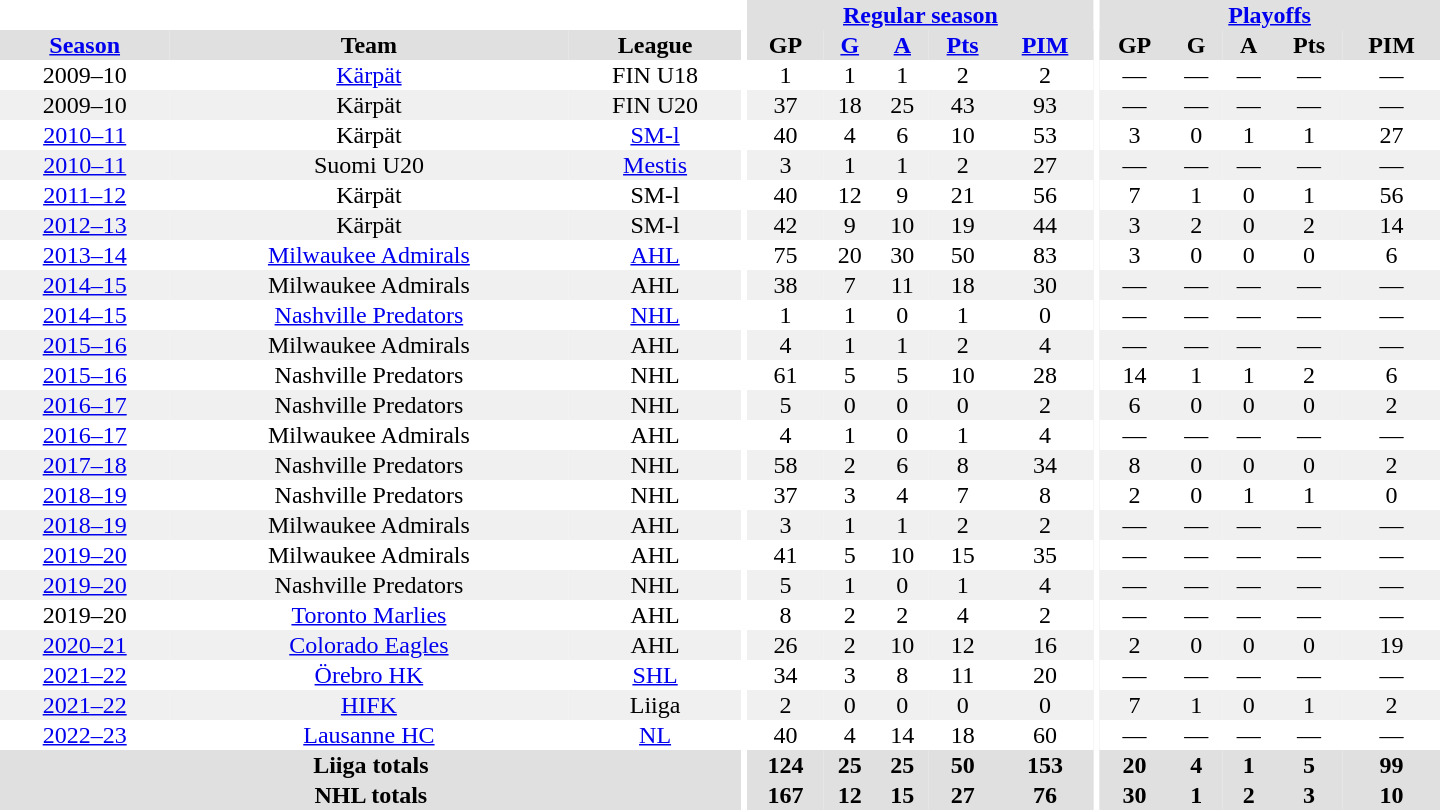<table border="0" cellpadding="1" cellspacing="0" style="text-align:center; width:60em">
<tr bgcolor="#e0e0e0">
<th colspan="3" bgcolor="#ffffff"></th>
<th rowspan="99" bgcolor="#ffffff"></th>
<th colspan="5"><a href='#'>Regular season</a></th>
<th rowspan="99" bgcolor="#ffffff"></th>
<th colspan="5"><a href='#'>Playoffs</a></th>
</tr>
<tr bgcolor="#e0e0e0">
<th><a href='#'>Season</a></th>
<th>Team</th>
<th>League</th>
<th>GP</th>
<th><a href='#'>G</a></th>
<th><a href='#'>A</a></th>
<th><a href='#'>Pts</a></th>
<th><a href='#'>PIM</a></th>
<th>GP</th>
<th>G</th>
<th>A</th>
<th>Pts</th>
<th>PIM</th>
</tr>
<tr>
<td>2009–10</td>
<td><a href='#'>Kärpät</a></td>
<td>FIN U18</td>
<td>1</td>
<td>1</td>
<td>1</td>
<td>2</td>
<td>2</td>
<td>—</td>
<td>—</td>
<td>—</td>
<td>—</td>
<td>—</td>
</tr>
<tr bgcolor="#f0f0f0">
<td>2009–10</td>
<td>Kärpät</td>
<td>FIN U20</td>
<td>37</td>
<td>18</td>
<td>25</td>
<td>43</td>
<td>93</td>
<td>—</td>
<td>—</td>
<td>—</td>
<td>—</td>
<td>—</td>
</tr>
<tr>
<td><a href='#'>2010–11</a></td>
<td>Kärpät</td>
<td><a href='#'>SM-l</a></td>
<td>40</td>
<td>4</td>
<td>6</td>
<td>10</td>
<td>53</td>
<td>3</td>
<td>0</td>
<td>1</td>
<td>1</td>
<td>27</td>
</tr>
<tr bgcolor="#f0f0f0">
<td><a href='#'>2010–11</a></td>
<td>Suomi U20</td>
<td><a href='#'>Mestis</a></td>
<td>3</td>
<td>1</td>
<td>1</td>
<td>2</td>
<td>27</td>
<td>—</td>
<td>—</td>
<td>—</td>
<td>—</td>
<td>—</td>
</tr>
<tr>
<td><a href='#'>2011–12</a></td>
<td>Kärpät</td>
<td>SM-l</td>
<td>40</td>
<td>12</td>
<td>9</td>
<td>21</td>
<td>56</td>
<td>7</td>
<td>1</td>
<td>0</td>
<td>1</td>
<td>56</td>
</tr>
<tr bgcolor="#f0f0f0">
<td><a href='#'>2012–13</a></td>
<td>Kärpät</td>
<td>SM-l</td>
<td>42</td>
<td>9</td>
<td>10</td>
<td>19</td>
<td>44</td>
<td>3</td>
<td>2</td>
<td>0</td>
<td>2</td>
<td>14</td>
</tr>
<tr>
<td><a href='#'>2013–14</a></td>
<td><a href='#'>Milwaukee Admirals</a></td>
<td><a href='#'>AHL</a></td>
<td>75</td>
<td>20</td>
<td>30</td>
<td>50</td>
<td>83</td>
<td>3</td>
<td>0</td>
<td>0</td>
<td>0</td>
<td>6</td>
</tr>
<tr bgcolor="#f0f0f0">
<td><a href='#'>2014–15</a></td>
<td>Milwaukee Admirals</td>
<td>AHL</td>
<td>38</td>
<td>7</td>
<td>11</td>
<td>18</td>
<td>30</td>
<td>—</td>
<td>—</td>
<td>—</td>
<td>—</td>
<td>—</td>
</tr>
<tr>
<td><a href='#'>2014–15</a></td>
<td><a href='#'>Nashville Predators</a></td>
<td><a href='#'>NHL</a></td>
<td>1</td>
<td>1</td>
<td>0</td>
<td>1</td>
<td>0</td>
<td>—</td>
<td>—</td>
<td>—</td>
<td>—</td>
<td>—</td>
</tr>
<tr bgcolor="#f0f0f0">
<td><a href='#'>2015–16</a></td>
<td>Milwaukee Admirals</td>
<td>AHL</td>
<td>4</td>
<td>1</td>
<td>1</td>
<td>2</td>
<td>4</td>
<td>—</td>
<td>—</td>
<td>—</td>
<td>—</td>
<td>—</td>
</tr>
<tr>
<td><a href='#'>2015–16</a></td>
<td>Nashville Predators</td>
<td>NHL</td>
<td>61</td>
<td>5</td>
<td>5</td>
<td>10</td>
<td>28</td>
<td>14</td>
<td>1</td>
<td>1</td>
<td>2</td>
<td>6</td>
</tr>
<tr bgcolor="#f0f0f0">
<td><a href='#'>2016–17</a></td>
<td>Nashville Predators</td>
<td>NHL</td>
<td>5</td>
<td>0</td>
<td>0</td>
<td>0</td>
<td>2</td>
<td>6</td>
<td>0</td>
<td>0</td>
<td>0</td>
<td>2</td>
</tr>
<tr>
<td><a href='#'>2016–17</a></td>
<td>Milwaukee Admirals</td>
<td>AHL</td>
<td>4</td>
<td>1</td>
<td>0</td>
<td>1</td>
<td>4</td>
<td>—</td>
<td>—</td>
<td>—</td>
<td>—</td>
<td>—</td>
</tr>
<tr bgcolor="#f0f0f0">
<td><a href='#'>2017–18</a></td>
<td>Nashville Predators</td>
<td>NHL</td>
<td>58</td>
<td>2</td>
<td>6</td>
<td>8</td>
<td>34</td>
<td>8</td>
<td>0</td>
<td>0</td>
<td>0</td>
<td>2</td>
</tr>
<tr>
<td><a href='#'>2018–19</a></td>
<td>Nashville Predators</td>
<td>NHL</td>
<td>37</td>
<td>3</td>
<td>4</td>
<td>7</td>
<td>8</td>
<td>2</td>
<td>0</td>
<td>1</td>
<td>1</td>
<td>0</td>
</tr>
<tr bgcolor="#f0f0f0">
<td><a href='#'>2018–19</a></td>
<td>Milwaukee Admirals</td>
<td>AHL</td>
<td>3</td>
<td>1</td>
<td>1</td>
<td>2</td>
<td>2</td>
<td>—</td>
<td>—</td>
<td>—</td>
<td>—</td>
<td>—</td>
</tr>
<tr>
<td><a href='#'>2019–20</a></td>
<td>Milwaukee Admirals</td>
<td>AHL</td>
<td>41</td>
<td>5</td>
<td>10</td>
<td>15</td>
<td>35</td>
<td>—</td>
<td>—</td>
<td>—</td>
<td>—</td>
<td>—</td>
</tr>
<tr bgcolor="#f0f0f0">
<td><a href='#'>2019–20</a></td>
<td>Nashville Predators</td>
<td>NHL</td>
<td>5</td>
<td>1</td>
<td>0</td>
<td>1</td>
<td>4</td>
<td>—</td>
<td>—</td>
<td>—</td>
<td>—</td>
<td>—</td>
</tr>
<tr>
<td>2019–20</td>
<td><a href='#'>Toronto Marlies</a></td>
<td>AHL</td>
<td>8</td>
<td>2</td>
<td>2</td>
<td>4</td>
<td>2</td>
<td>—</td>
<td>—</td>
<td>—</td>
<td>—</td>
<td>—</td>
</tr>
<tr bgcolor="#f0f0f0">
<td><a href='#'>2020–21</a></td>
<td><a href='#'>Colorado Eagles</a></td>
<td>AHL</td>
<td>26</td>
<td>2</td>
<td>10</td>
<td>12</td>
<td>16</td>
<td>2</td>
<td>0</td>
<td>0</td>
<td>0</td>
<td>19</td>
</tr>
<tr>
<td><a href='#'>2021–22</a></td>
<td><a href='#'>Örebro HK</a></td>
<td><a href='#'>SHL</a></td>
<td>34</td>
<td>3</td>
<td>8</td>
<td>11</td>
<td>20</td>
<td>—</td>
<td>—</td>
<td>—</td>
<td>—</td>
<td>—</td>
</tr>
<tr bgcolor="#f0f0f0">
<td><a href='#'>2021–22</a></td>
<td><a href='#'>HIFK</a></td>
<td>Liiga</td>
<td>2</td>
<td>0</td>
<td>0</td>
<td>0</td>
<td>0</td>
<td>7</td>
<td>1</td>
<td>0</td>
<td>1</td>
<td>2</td>
</tr>
<tr>
<td><a href='#'>2022–23</a></td>
<td><a href='#'>Lausanne HC</a></td>
<td><a href='#'>NL</a></td>
<td>40</td>
<td>4</td>
<td>14</td>
<td>18</td>
<td>60</td>
<td>—</td>
<td>—</td>
<td>—</td>
<td>—</td>
<td>—</td>
</tr>
<tr bgcolor="#e0e0e0">
<th colspan="3">Liiga totals</th>
<th>124</th>
<th>25</th>
<th>25</th>
<th>50</th>
<th>153</th>
<th>20</th>
<th>4</th>
<th>1</th>
<th>5</th>
<th>99</th>
</tr>
<tr bgcolor="#e0e0e0">
<th colspan="3">NHL totals</th>
<th>167</th>
<th>12</th>
<th>15</th>
<th>27</th>
<th>76</th>
<th>30</th>
<th>1</th>
<th>2</th>
<th>3</th>
<th>10</th>
</tr>
</table>
